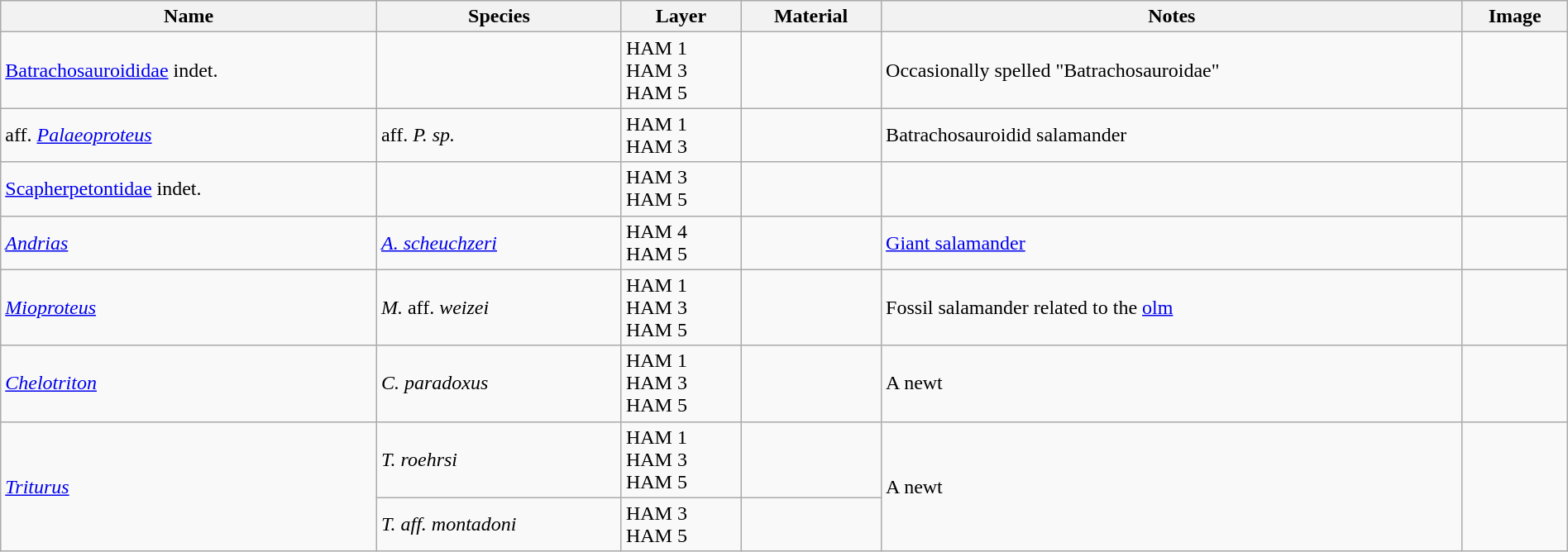<table class="wikitable" width="100%" align="center">
<tr>
<th>Name</th>
<th>Species</th>
<th>Layer</th>
<th>Material</th>
<th>Notes</th>
<th>Image</th>
</tr>
<tr>
<td><a href='#'>Batrachosauroididae</a> indet.</td>
<td></td>
<td>HAM 1<br>HAM 3<br>HAM 5</td>
<td></td>
<td>Occasionally spelled "Batrachosauroidae"</td>
<td></td>
</tr>
<tr>
<td>aff. <em><a href='#'>Palaeoproteus</a></em></td>
<td>aff. <em>P. sp.</em></td>
<td>HAM 1<br>HAM 3</td>
<td></td>
<td>Batrachosauroidid salamander</td>
<td></td>
</tr>
<tr>
<td><a href='#'>Scapherpetontidae</a> indet.</td>
<td></td>
<td>HAM 3<br>HAM 5</td>
<td></td>
<td></td>
<td></td>
</tr>
<tr>
<td><em><a href='#'>Andrias</a></em></td>
<td><em><a href='#'>A. scheuchzeri</a></em></td>
<td>HAM 4<br>HAM 5</td>
<td></td>
<td><a href='#'>Giant salamander</a></td>
<td></td>
</tr>
<tr>
<td><em><a href='#'>Mioproteus</a></em></td>
<td><em>M.</em> aff. <em>weizei</em></td>
<td>HAM 1<br>HAM 3<br>HAM 5</td>
<td></td>
<td>Fossil salamander related to the <a href='#'>olm</a></td>
<td></td>
</tr>
<tr>
<td><em><a href='#'>Chelotriton</a></em></td>
<td><em>C. paradoxus</em></td>
<td>HAM 1<br>HAM 3<br>HAM 5</td>
<td></td>
<td>A newt</td>
<td></td>
</tr>
<tr>
<td rowspan="2"><em><a href='#'>Triturus</a></em></td>
<td><em>T. roehrsi</em></td>
<td>HAM 1<br>HAM 3<br>HAM 5</td>
<td></td>
<td rowspan="2">A newt</td>
<td rowspan="2"></td>
</tr>
<tr>
<td><em>T. aff. montadoni</em></td>
<td>HAM 3<br>HAM 5</td>
<td></td>
</tr>
</table>
